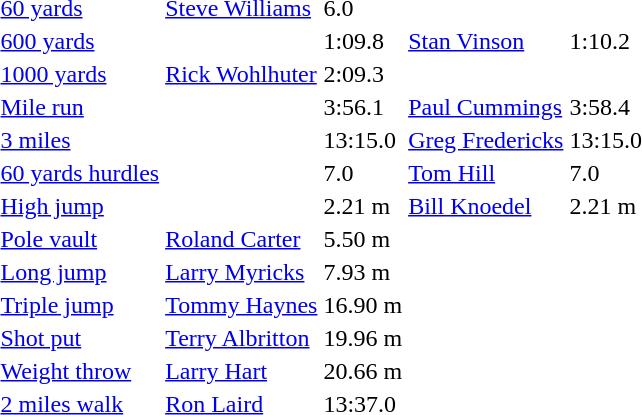<table>
<tr>
<td><a href='#'>60 yards</a></td>
<td><a href='#'>Steve Williams</a></td>
<td>6.0</td>
<td></td>
<td></td>
<td></td>
<td></td>
</tr>
<tr>
<td><a href='#'>600 yards</a></td>
<td></td>
<td>1:09.8</td>
<td><a href='#'>Stan Vinson</a></td>
<td>1:10.2</td>
<td></td>
<td></td>
</tr>
<tr>
<td><a href='#'>1000 yards</a></td>
<td><a href='#'>Rick Wohlhuter</a></td>
<td>2:09.3</td>
<td></td>
<td></td>
<td></td>
<td></td>
</tr>
<tr>
<td><a href='#'>Mile run</a></td>
<td></td>
<td>3:56.1</td>
<td><a href='#'>Paul Cummings</a></td>
<td>3:58.4</td>
<td></td>
<td></td>
</tr>
<tr>
<td><a href='#'>3 miles</a></td>
<td></td>
<td>13:15.0</td>
<td><a href='#'>Greg Fredericks</a></td>
<td>13:15.0</td>
<td></td>
<td></td>
</tr>
<tr>
<td><a href='#'>60 yards hurdles</a></td>
<td></td>
<td>7.0</td>
<td><a href='#'>Tom Hill</a></td>
<td>7.0</td>
<td></td>
<td></td>
</tr>
<tr>
<td><a href='#'>High jump</a></td>
<td></td>
<td>2.21 m</td>
<td><a href='#'>Bill Knoedel</a></td>
<td>2.21 m</td>
<td></td>
<td></td>
</tr>
<tr>
<td><a href='#'>Pole vault</a></td>
<td><a href='#'>Roland Carter</a></td>
<td>5.50 m</td>
<td></td>
<td></td>
<td></td>
<td></td>
</tr>
<tr>
<td><a href='#'>Long jump</a></td>
<td><a href='#'>Larry Myricks</a></td>
<td>7.93 m</td>
<td></td>
<td></td>
<td></td>
<td></td>
</tr>
<tr>
<td><a href='#'>Triple jump</a></td>
<td><a href='#'>Tommy Haynes</a></td>
<td>16.90 m</td>
<td></td>
<td></td>
<td></td>
<td></td>
</tr>
<tr>
<td><a href='#'>Shot put</a></td>
<td><a href='#'>Terry Albritton</a></td>
<td>19.96 m</td>
<td></td>
<td></td>
<td></td>
<td></td>
</tr>
<tr>
<td><a href='#'>Weight throw</a></td>
<td><a href='#'>Larry Hart</a></td>
<td>20.66 m</td>
<td></td>
<td></td>
<td></td>
<td></td>
</tr>
<tr>
<td><a href='#'>2 miles walk</a></td>
<td><a href='#'>Ron Laird</a></td>
<td>13:37.0</td>
<td></td>
<td></td>
<td></td>
<td></td>
</tr>
</table>
